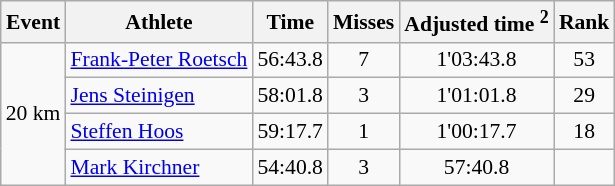<table class="wikitable" style="font-size:90%">
<tr>
<th>Event</th>
<th>Athlete</th>
<th>Time</th>
<th>Misses</th>
<th>Adjusted time <sup>2</sup></th>
<th>Rank</th>
</tr>
<tr>
<td rowspan="4">20 km</td>
<td><a href='#'>Frank-Peter Roetsch</a></td>
<td align="center">56:43.8</td>
<td align="center">7</td>
<td align="center">1'03:43.8</td>
<td align="center">53</td>
</tr>
<tr>
<td><a href='#'>Jens Steinigen</a></td>
<td align="center">58:01.8</td>
<td align="center">3</td>
<td align="center">1'01:01.8</td>
<td align="center">29</td>
</tr>
<tr>
<td><a href='#'>Steffen Hoos</a></td>
<td align="center">59:17.7</td>
<td align="center">1</td>
<td align="center">1'00:17.7</td>
<td align="center">18</td>
</tr>
<tr>
<td><a href='#'>Mark Kirchner</a></td>
<td align="center">54:40.8</td>
<td align="center">3</td>
<td align="center">57:40.8</td>
<td align="center"></td>
</tr>
</table>
